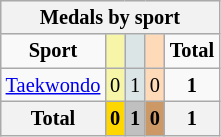<table class="wikitable" style="font-size:85%; text-align:center;">
<tr style="background:#efefef;">
<th colspan=5><strong>Medals by sport</strong></th>
</tr>
<tr>
<td><strong>Sport</strong></td>
<td style="background:#f7f6a8;"></td>
<td style="background:#dce5e5;"></td>
<td style="background:#ffdab9;"></td>
<td><strong>Total</strong></td>
</tr>
<tr>
<td><a href='#'>Taekwondo</a></td>
<td style="background:#F7F6A8;">0</td>
<td style="background:#DCE5E5;">1</td>
<td style="background:#FFDAB9;">0</td>
<td><strong>1</strong></td>
</tr>
<tr>
<th>Total</th>
<th style="background:gold;"  >0</th>
<th style="background:silver;">1</th>
<th style="background:#c96;"  >0</th>
<th>1</th>
</tr>
</table>
